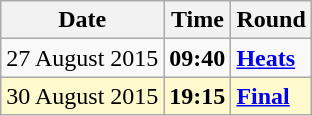<table class="wikitable">
<tr>
<th>Date</th>
<th>Time</th>
<th>Round</th>
</tr>
<tr>
<td>27 August 2015</td>
<td><strong>09:40</strong></td>
<td><strong><a href='#'>Heats</a></strong></td>
</tr>
<tr style=background:lemonchiffon>
<td>30 August 2015</td>
<td><strong>19:15</strong></td>
<td><strong><a href='#'>Final</a></strong></td>
</tr>
</table>
